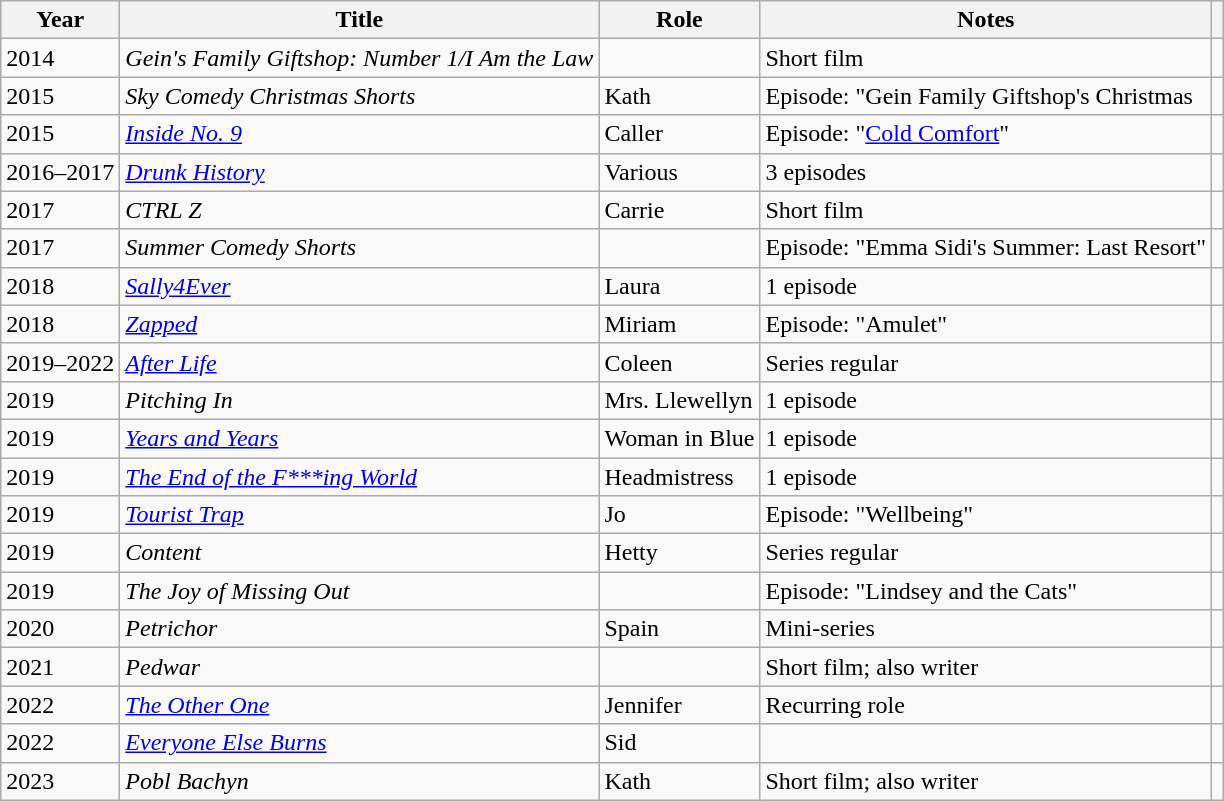<table class="wikitable plainrowheaders sortable">
<tr>
<th>Year</th>
<th>Title</th>
<th>Role</th>
<th>Notes</th>
<th></th>
</tr>
<tr>
<td>2014</td>
<td><em>Gein's Family Giftshop: Number 1/I Am the Law</em></td>
<td></td>
<td>Short film</td>
<td align="center"></td>
</tr>
<tr>
<td>2015</td>
<td><em>Sky Comedy Christmas Shorts</em></td>
<td>Kath</td>
<td>Episode: "Gein Family Giftshop's Christmas</td>
<td align="center"></td>
</tr>
<tr>
<td>2015</td>
<td><em><a href='#'>Inside No. 9</a></em></td>
<td>Caller</td>
<td>Episode: "<a href='#'>Cold Comfort</a>"</td>
<td align="center"></td>
</tr>
<tr>
<td>2016–2017</td>
<td><em><a href='#'>Drunk History</a></em></td>
<td>Various</td>
<td>3 episodes</td>
<td align="center"></td>
</tr>
<tr>
<td>2017</td>
<td><em>CTRL Z</em></td>
<td>Carrie</td>
<td>Short film</td>
<td align="center"></td>
</tr>
<tr>
<td>2017</td>
<td><em>Summer Comedy Shorts</em></td>
<td></td>
<td>Episode: "Emma Sidi's Summer: Last Resort"</td>
<td align="center"></td>
</tr>
<tr>
<td>2018</td>
<td><em><a href='#'>Sally4Ever</a></em></td>
<td>Laura</td>
<td>1 episode</td>
<td align="center"></td>
</tr>
<tr>
<td>2018</td>
<td><em><a href='#'>Zapped</a></em></td>
<td>Miriam</td>
<td>Episode: "Amulet"</td>
<td align="center"></td>
</tr>
<tr>
<td>2019–2022</td>
<td><em><a href='#'>After Life</a></em></td>
<td>Coleen</td>
<td>Series regular</td>
<td align="center"></td>
</tr>
<tr>
<td>2019</td>
<td><em>Pitching In</em></td>
<td>Mrs. Llewellyn</td>
<td>1 episode</td>
<td align="center"></td>
</tr>
<tr>
<td>2019</td>
<td><em><a href='#'>Years and Years</a></em></td>
<td>Woman in Blue</td>
<td>1 episode</td>
<td align="center"></td>
</tr>
<tr>
<td>2019</td>
<td><em><a href='#'>The End of the F***ing World</a></em></td>
<td>Headmistress</td>
<td>1 episode</td>
<td align="center"></td>
</tr>
<tr>
<td>2019</td>
<td><em><a href='#'>Tourist Trap</a></em></td>
<td>Jo</td>
<td>Episode: "Wellbeing"</td>
<td align="center"></td>
</tr>
<tr>
<td>2019</td>
<td><em>Content</em></td>
<td>Hetty</td>
<td>Series regular</td>
<td align="center"></td>
</tr>
<tr>
<td>2019</td>
<td><em>The Joy of Missing Out</em></td>
<td></td>
<td>Episode: "Lindsey and the Cats"</td>
<td align="center"></td>
</tr>
<tr>
<td>2020</td>
<td><em>Petrichor</em></td>
<td>Spain</td>
<td>Mini-series</td>
<td align="center"></td>
</tr>
<tr>
<td>2021</td>
<td><em>Pedwar</em></td>
<td></td>
<td>Short film; also writer</td>
<td align="center"></td>
</tr>
<tr>
<td>2022</td>
<td><em><a href='#'>The Other One</a></em></td>
<td>Jennifer</td>
<td>Recurring role</td>
<td align="center"></td>
</tr>
<tr>
<td>2022</td>
<td><em><a href='#'>Everyone Else Burns</a></em></td>
<td>Sid</td>
<td align="center"></td>
</tr>
<tr>
<td>2023</td>
<td><em>Pobl Bachyn</em></td>
<td>Kath</td>
<td>Short film; also writer</td>
<td align="center"></td>
</tr>
</table>
